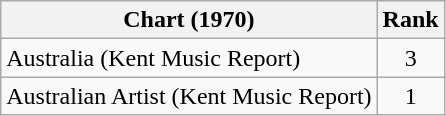<table class="wikitable sortable">
<tr>
<th>Chart (1970)</th>
<th>Rank</th>
</tr>
<tr>
<td>Australia (Kent Music Report)</td>
<td align="center">3</td>
</tr>
<tr>
<td>Australian Artist (Kent Music Report)</td>
<td align="center">1</td>
</tr>
</table>
